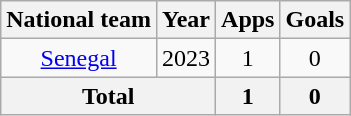<table class="wikitable" style="text-align:center">
<tr>
<th>National team</th>
<th>Year</th>
<th>Apps</th>
<th>Goals</th>
</tr>
<tr>
<td><a href='#'>Senegal</a></td>
<td>2023</td>
<td>1</td>
<td>0</td>
</tr>
<tr>
<th colspan="2">Total</th>
<th>1</th>
<th>0</th>
</tr>
</table>
